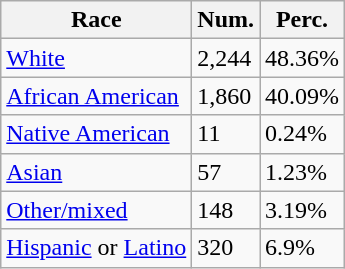<table class="wikitable">
<tr>
<th>Race</th>
<th>Num.</th>
<th>Perc.</th>
</tr>
<tr>
<td><a href='#'>White</a></td>
<td>2,244</td>
<td>48.36%</td>
</tr>
<tr>
<td><a href='#'>African American</a></td>
<td>1,860</td>
<td>40.09%</td>
</tr>
<tr>
<td><a href='#'>Native American</a></td>
<td>11</td>
<td>0.24%</td>
</tr>
<tr>
<td><a href='#'>Asian</a></td>
<td>57</td>
<td>1.23%</td>
</tr>
<tr>
<td><a href='#'>Other/mixed</a></td>
<td>148</td>
<td>3.19%</td>
</tr>
<tr>
<td><a href='#'>Hispanic</a> or <a href='#'>Latino</a></td>
<td>320</td>
<td>6.9%</td>
</tr>
</table>
